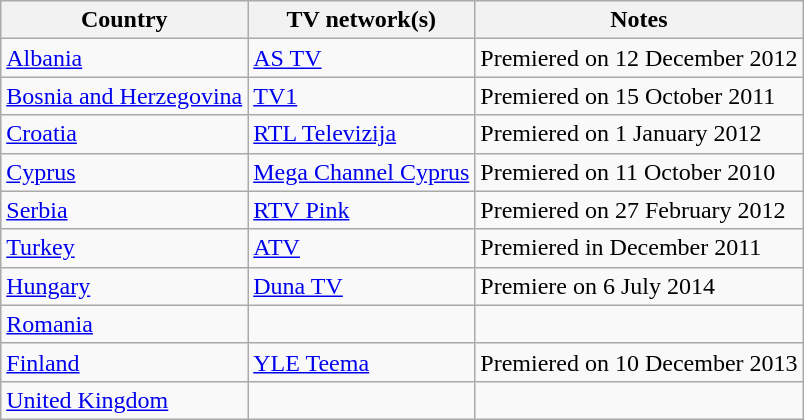<table class="wikitable sortable">
<tr>
<th>Country</th>
<th>TV network(s)</th>
<th>Notes</th>
</tr>
<tr>
<td> <a href='#'>Albania</a></td>
<td><a href='#'>AS TV</a></td>
<td>Premiered on 12 December 2012</td>
</tr>
<tr>
<td> <a href='#'>Bosnia and Herzegovina</a></td>
<td><a href='#'>TV1</a></td>
<td>Premiered on 15 October 2011</td>
</tr>
<tr>
<td> <a href='#'>Croatia</a></td>
<td><a href='#'>RTL Televizija</a></td>
<td>Premiered on 1 January 2012</td>
</tr>
<tr>
<td> <a href='#'>Cyprus</a></td>
<td><a href='#'>Mega Channel Cyprus</a></td>
<td>Premiered on 11 October 2010</td>
</tr>
<tr>
<td> <a href='#'>Serbia</a></td>
<td><a href='#'>RTV Pink</a></td>
<td>Premiered on 27 February 2012</td>
</tr>
<tr>
<td> <a href='#'>Turkey</a></td>
<td><a href='#'>ATV</a></td>
<td>Premiered in December 2011</td>
</tr>
<tr>
<td> <a href='#'>Hungary</a></td>
<td><a href='#'>Duna TV</a></td>
<td>Premiere on 6 July 2014</td>
</tr>
<tr>
<td> <a href='#'>Romania</a></td>
<td></td>
<td></td>
</tr>
<tr>
<td> <a href='#'>Finland</a></td>
<td><a href='#'>YLE Teema</a></td>
<td>Premiered on 10 December 2013</td>
</tr>
<tr>
<td> <a href='#'>United Kingdom</a></td>
<td></td>
<td></td>
</tr>
</table>
